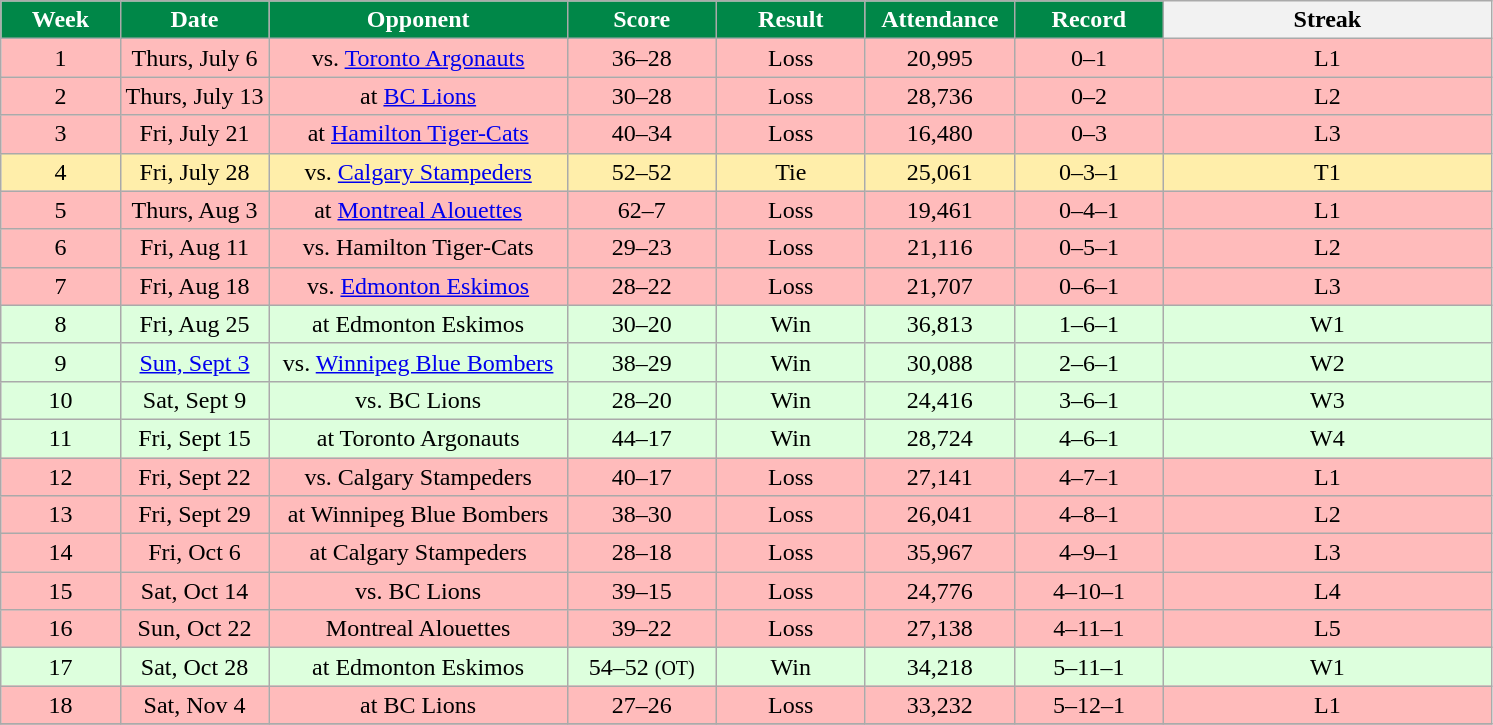<table class="wikitable sortable">
<tr>
<th style="background:#008748;color:White;"  width="8%">Week</th>
<th style="background:#008748;color:White;"  width="10%">Date</th>
<th style="background:#008748;color:White;"  width="20%">Opponent</th>
<th style="background:#008748;color:White;"  width="10%">Score</th>
<th style="background:#008748;color:White;"  width="10%">Result</th>
<th style="background:#008748;color:White;"  width="10%">Attendance</th>
<th style="background:#008748;color:White;"  width="10%">Record</th>
<th>Streak</th>
</tr>
<tr align="center" bgcolor="#ffbbbb">
<td>1</td>
<td>Thurs, July 6</td>
<td>vs. <a href='#'>Toronto Argonauts</a></td>
<td>36–28</td>
<td>Loss</td>
<td>20,995</td>
<td>0–1</td>
<td>L1</td>
</tr>
<tr align="center" bgcolor="#ffbbbb">
<td>2</td>
<td>Thurs, July 13</td>
<td>at <a href='#'>BC Lions</a></td>
<td>30–28</td>
<td>Loss</td>
<td>28,736</td>
<td>0–2</td>
<td>L2</td>
</tr>
<tr align="center" bgcolor="#ffbbbb">
<td>3</td>
<td>Fri, July 21</td>
<td>at <a href='#'>Hamilton Tiger-Cats</a></td>
<td>40–34</td>
<td>Loss</td>
<td>16,480</td>
<td>0–3</td>
<td>L3</td>
</tr>
<tr align="center" bgcolor="#ffeeaa">
<td>4</td>
<td>Fri, July 28</td>
<td>vs. <a href='#'>Calgary Stampeders</a></td>
<td>52–52</td>
<td>Tie</td>
<td>25,061</td>
<td>0–3–1</td>
<td>T1</td>
</tr>
<tr align="center" bgcolor="#ffbbbb">
<td>5</td>
<td>Thurs, Aug 3</td>
<td>at <a href='#'>Montreal Alouettes</a></td>
<td>62–7</td>
<td>Loss</td>
<td>19,461</td>
<td>0–4–1</td>
<td>L1</td>
</tr>
<tr align="center" bgcolor="#ffbbbb">
<td>6</td>
<td>Fri, Aug 11</td>
<td>vs. Hamilton Tiger-Cats</td>
<td>29–23</td>
<td>Loss</td>
<td>21,116</td>
<td>0–5–1</td>
<td>L2</td>
</tr>
<tr align="center" bgcolor="#ffbbbb">
<td>7</td>
<td>Fri, Aug 18</td>
<td>vs. <a href='#'>Edmonton Eskimos</a></td>
<td>28–22</td>
<td>Loss</td>
<td>21,707</td>
<td>0–6–1</td>
<td>L3</td>
</tr>
<tr align="center" bgcolor="#ddffdd">
<td>8</td>
<td>Fri, Aug 25</td>
<td>at Edmonton Eskimos</td>
<td>30–20</td>
<td>Win</td>
<td>36,813</td>
<td>1–6–1</td>
<td>W1</td>
</tr>
<tr align="center" bgcolor="#ddffdd">
<td>9</td>
<td><a href='#'>Sun, Sept 3</a></td>
<td>vs. <a href='#'>Winnipeg Blue Bombers</a></td>
<td>38–29</td>
<td>Win</td>
<td>30,088</td>
<td>2–6–1</td>
<td>W2</td>
</tr>
<tr align="center" bgcolor="#ddffdd">
<td>10</td>
<td>Sat, Sept 9</td>
<td>vs. BC Lions</td>
<td>28–20</td>
<td>Win</td>
<td>24,416</td>
<td>3–6–1</td>
<td>W3</td>
</tr>
<tr align="center" bgcolor="#ddffdd">
<td>11</td>
<td>Fri, Sept 15</td>
<td>at Toronto Argonauts</td>
<td>44–17</td>
<td>Win</td>
<td>28,724</td>
<td>4–6–1</td>
<td>W4</td>
</tr>
<tr align="center" bgcolor="#ffbbbb">
<td>12</td>
<td>Fri, Sept 22</td>
<td>vs. Calgary Stampeders</td>
<td>40–17</td>
<td>Loss</td>
<td>27,141</td>
<td>4–7–1</td>
<td>L1</td>
</tr>
<tr align="center" bgcolor="#ffbbbb">
<td>13</td>
<td>Fri, Sept 29</td>
<td>at Winnipeg Blue Bombers</td>
<td>38–30</td>
<td>Loss</td>
<td>26,041</td>
<td>4–8–1</td>
<td>L2</td>
</tr>
<tr align="center" bgcolor="#ffbbbb">
<td>14</td>
<td>Fri, Oct 6</td>
<td>at Calgary Stampeders</td>
<td>28–18</td>
<td>Loss</td>
<td>35,967</td>
<td>4–9–1</td>
<td>L3</td>
</tr>
<tr align="center" bgcolor="#ffbbbb">
<td>15</td>
<td>Sat, Oct 14</td>
<td>vs. BC Lions</td>
<td>39–15</td>
<td>Loss</td>
<td>24,776</td>
<td>4–10–1</td>
<td>L4</td>
</tr>
<tr align="center" bgcolor="#ffbbbb">
<td>16</td>
<td>Sun, Oct 22</td>
<td>Montreal Alouettes</td>
<td>39–22</td>
<td>Loss</td>
<td>27,138</td>
<td>4–11–1</td>
<td>L5</td>
</tr>
<tr align="center" bgcolor="#ddffdd">
<td>17</td>
<td>Sat, Oct 28</td>
<td>at Edmonton Eskimos</td>
<td>54–52 <small> (OT) </small></td>
<td>Win</td>
<td>34,218</td>
<td>5–11–1</td>
<td>W1</td>
</tr>
<tr align="center" bgcolor="#ffbbbb">
<td>18</td>
<td>Sat, Nov 4</td>
<td>at BC Lions</td>
<td>27–26</td>
<td>Loss</td>
<td>33,232</td>
<td>5–12–1</td>
<td>L1</td>
</tr>
<tr>
</tr>
</table>
